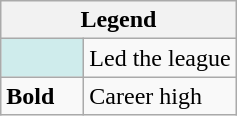<table class="wikitable mw-collapsible mw-collapsed">
<tr>
<th colspan="2">Legend</th>
</tr>
<tr>
<td style="background:#cfecec; width:3em;"></td>
<td>Led the league</td>
</tr>
<tr>
<td><strong>Bold</strong></td>
<td>Career high</td>
</tr>
</table>
